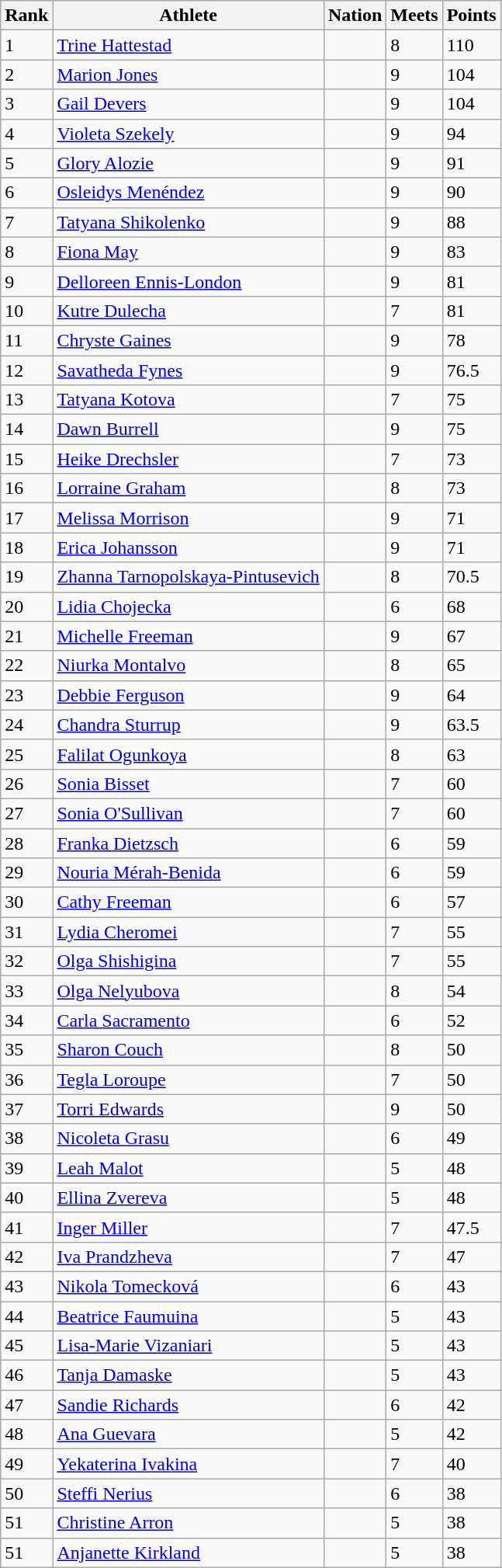<table class=wikitable>
<tr>
<th>Rank</th>
<th>Athlete</th>
<th>Nation</th>
<th>Meets</th>
<th>Points</th>
</tr>
<tr>
<td>1</td>
<td><a href='#'>Trine Hattestad</a></td>
<td></td>
<td>8</td>
<td>110</td>
</tr>
<tr>
<td>2</td>
<td><a href='#'>Marion Jones</a></td>
<td></td>
<td>9</td>
<td>104</td>
</tr>
<tr>
<td>3</td>
<td><a href='#'>Gail Devers</a></td>
<td></td>
<td>9</td>
<td>104</td>
</tr>
<tr>
<td>4</td>
<td><a href='#'>Violeta Szekely</a></td>
<td></td>
<td>9</td>
<td>94</td>
</tr>
<tr>
<td>5</td>
<td><a href='#'>Glory Alozie</a></td>
<td></td>
<td>9</td>
<td>91</td>
</tr>
<tr>
<td>6</td>
<td><a href='#'>Osleidys Menéndez</a></td>
<td></td>
<td>9</td>
<td>90</td>
</tr>
<tr>
<td>7</td>
<td><a href='#'>Tatyana Shikolenko</a></td>
<td></td>
<td>9</td>
<td>88</td>
</tr>
<tr>
<td>8</td>
<td><a href='#'>Fiona May</a></td>
<td></td>
<td>9</td>
<td>83</td>
</tr>
<tr>
<td>9</td>
<td><a href='#'>Delloreen Ennis-London</a></td>
<td></td>
<td>9</td>
<td>81</td>
</tr>
<tr>
<td>10</td>
<td><a href='#'>Kutre Dulecha</a></td>
<td></td>
<td>7</td>
<td>81</td>
</tr>
<tr>
<td>11</td>
<td><a href='#'>Chryste Gaines</a></td>
<td></td>
<td>9</td>
<td>78</td>
</tr>
<tr>
<td>12</td>
<td><a href='#'>Savatheda Fynes</a></td>
<td></td>
<td>9</td>
<td>76.5</td>
</tr>
<tr>
<td>13</td>
<td><a href='#'>Tatyana Kotova</a></td>
<td></td>
<td>7</td>
<td>75</td>
</tr>
<tr>
<td>14</td>
<td><a href='#'>Dawn Burrell</a></td>
<td></td>
<td>9</td>
<td>75</td>
</tr>
<tr>
<td>15</td>
<td><a href='#'>Heike Drechsler</a></td>
<td></td>
<td>7</td>
<td>73</td>
</tr>
<tr>
<td>16</td>
<td><a href='#'>Lorraine Graham</a></td>
<td></td>
<td>8</td>
<td>73</td>
</tr>
<tr>
<td>17</td>
<td><a href='#'>Melissa Morrison</a></td>
<td></td>
<td>9</td>
<td>71</td>
</tr>
<tr>
<td>18</td>
<td><a href='#'>Erica Johansson</a></td>
<td></td>
<td>9</td>
<td>71</td>
</tr>
<tr>
<td>19</td>
<td><a href='#'>Zhanna Tarnopolskaya-Pintusevich</a></td>
<td></td>
<td>8</td>
<td>70.5</td>
</tr>
<tr>
<td>20</td>
<td><a href='#'>Lidia Chojecka</a></td>
<td></td>
<td>6</td>
<td>68</td>
</tr>
<tr>
<td>21</td>
<td><a href='#'>Michelle Freeman</a></td>
<td></td>
<td>9</td>
<td>67</td>
</tr>
<tr>
<td>22</td>
<td><a href='#'>Niurka Montalvo</a></td>
<td></td>
<td>8</td>
<td>65</td>
</tr>
<tr>
<td>23</td>
<td><a href='#'>Debbie Ferguson</a></td>
<td></td>
<td>9</td>
<td>64</td>
</tr>
<tr>
<td>24</td>
<td><a href='#'>Chandra Sturrup</a></td>
<td></td>
<td>9</td>
<td>63.5</td>
</tr>
<tr>
<td>25</td>
<td><a href='#'>Falilat Ogunkoya</a></td>
<td></td>
<td>8</td>
<td>63</td>
</tr>
<tr>
<td>26</td>
<td><a href='#'>Sonia Bisset</a></td>
<td></td>
<td>7</td>
<td>60</td>
</tr>
<tr>
<td>27</td>
<td><a href='#'>Sonia O'Sullivan</a></td>
<td></td>
<td>7</td>
<td>60</td>
</tr>
<tr>
<td>28</td>
<td><a href='#'>Franka Dietzsch</a></td>
<td></td>
<td>6</td>
<td>59</td>
</tr>
<tr>
<td>29</td>
<td><a href='#'>Nouria Mérah-Benida</a></td>
<td></td>
<td>6</td>
<td>59</td>
</tr>
<tr>
<td>30</td>
<td><a href='#'>Cathy Freeman</a></td>
<td></td>
<td>6</td>
<td>57</td>
</tr>
<tr>
<td>31</td>
<td><a href='#'>Lydia Cheromei</a></td>
<td></td>
<td>7</td>
<td>55</td>
</tr>
<tr>
<td>32</td>
<td><a href='#'>Olga Shishigina</a></td>
<td></td>
<td>7</td>
<td>55</td>
</tr>
<tr>
<td>33</td>
<td><a href='#'>Olga Nelyubova</a></td>
<td></td>
<td>8</td>
<td>54</td>
</tr>
<tr>
<td>34</td>
<td><a href='#'>Carla Sacramento</a></td>
<td></td>
<td>6</td>
<td>52</td>
</tr>
<tr>
<td>35</td>
<td><a href='#'>Sharon Couch</a></td>
<td></td>
<td>8</td>
<td>50</td>
</tr>
<tr>
<td>36</td>
<td><a href='#'>Tegla Loroupe</a></td>
<td></td>
<td>7</td>
<td>50</td>
</tr>
<tr>
<td>37</td>
<td><a href='#'>Torri Edwards</a></td>
<td></td>
<td>9</td>
<td>50</td>
</tr>
<tr>
<td>38</td>
<td><a href='#'>Nicoleta Grasu</a></td>
<td></td>
<td>6</td>
<td>49</td>
</tr>
<tr>
<td>39</td>
<td><a href='#'>Leah Malot</a></td>
<td></td>
<td>5</td>
<td>48</td>
</tr>
<tr>
<td>40</td>
<td><a href='#'>Ellina Zvereva</a></td>
<td></td>
<td>5</td>
<td>48</td>
</tr>
<tr>
<td>41</td>
<td><a href='#'>Inger Miller</a></td>
<td></td>
<td>7</td>
<td>47.5</td>
</tr>
<tr>
<td>42</td>
<td><a href='#'>Iva Prandzheva</a></td>
<td></td>
<td>7</td>
<td>47</td>
</tr>
<tr>
<td>43</td>
<td><a href='#'>Nikola Tomecková</a></td>
<td></td>
<td>6</td>
<td>43</td>
</tr>
<tr>
<td>44</td>
<td><a href='#'>Beatrice Faumuina</a></td>
<td></td>
<td>5</td>
<td>43</td>
</tr>
<tr>
<td>45</td>
<td><a href='#'>Lisa-Marie Vizaniari</a></td>
<td></td>
<td>5</td>
<td>43</td>
</tr>
<tr>
<td>46</td>
<td><a href='#'>Tanja Damaske</a></td>
<td></td>
<td>5</td>
<td>43</td>
</tr>
<tr>
<td>47</td>
<td><a href='#'>Sandie Richards</a></td>
<td></td>
<td>6</td>
<td>42</td>
</tr>
<tr>
<td>48</td>
<td><a href='#'>Ana Guevara</a></td>
<td></td>
<td>5</td>
<td>42</td>
</tr>
<tr>
<td>49</td>
<td><a href='#'>Yekaterina Ivakina</a></td>
<td></td>
<td>7</td>
<td>40</td>
</tr>
<tr>
<td>50</td>
<td><a href='#'>Steffi Nerius</a></td>
<td></td>
<td>6</td>
<td>38</td>
</tr>
<tr>
<td>51</td>
<td><a href='#'>Christine Arron</a></td>
<td></td>
<td>5</td>
<td>38</td>
</tr>
<tr>
<td>51</td>
<td><a href='#'>Anjanette Kirkland</a></td>
<td></td>
<td>5</td>
<td>38</td>
</tr>
</table>
